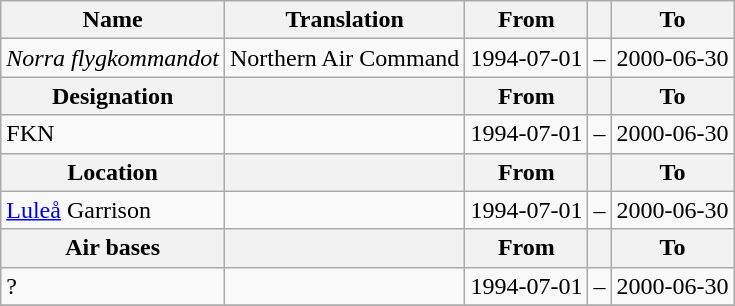<table class="wikitable">
<tr>
<th style="font-weight:bold;">Name</th>
<th style="font-weight:bold;">Translation</th>
<th style="text-align: center; font-weight:bold;">From</th>
<th></th>
<th style="text-align: center; font-weight:bold;">To</th>
</tr>
<tr>
<td style="font-style:italic;">Norra flygkommandot</td>
<td>Northern Air Command</td>
<td>1994-07-01</td>
<td>–</td>
<td>2000-06-30</td>
</tr>
<tr>
<th style="font-weight:bold;">Designation</th>
<th style="font-weight:bold;"></th>
<th style="text-align: center; font-weight:bold;">From</th>
<th></th>
<th style="text-align: center; font-weight:bold;">To</th>
</tr>
<tr>
<td>FKN</td>
<td></td>
<td style="text-align: center;">1994-07-01</td>
<td style="text-align: center;">–</td>
<td style="text-align: center;">2000-06-30</td>
</tr>
<tr>
<th style="font-weight:bold;">Location</th>
<th style="font-weight:bold;"></th>
<th style="text-align: center; font-weight:bold;">From</th>
<th></th>
<th style="text-align: center; font-weight:bold;">To</th>
</tr>
<tr>
<td><a href='#'>Luleå</a> Garrison</td>
<td></td>
<td style="text-align: center;">1994-07-01</td>
<td style="text-align: center;">–</td>
<td style="text-align: center;">2000-06-30</td>
</tr>
<tr>
<th style="font-weight:bold;">Air bases</th>
<th style="font-weight:bold;"></th>
<th style="text-align: center; font-weight:bold;">From</th>
<th></th>
<th style="text-align: center; font-weight:bold;">To</th>
</tr>
<tr>
<td>?</td>
<td></td>
<td style="text-align: center;">1994-07-01</td>
<td style="text-align: center;">–</td>
<td style="text-align: center;">2000-06-30</td>
</tr>
<tr>
</tr>
</table>
